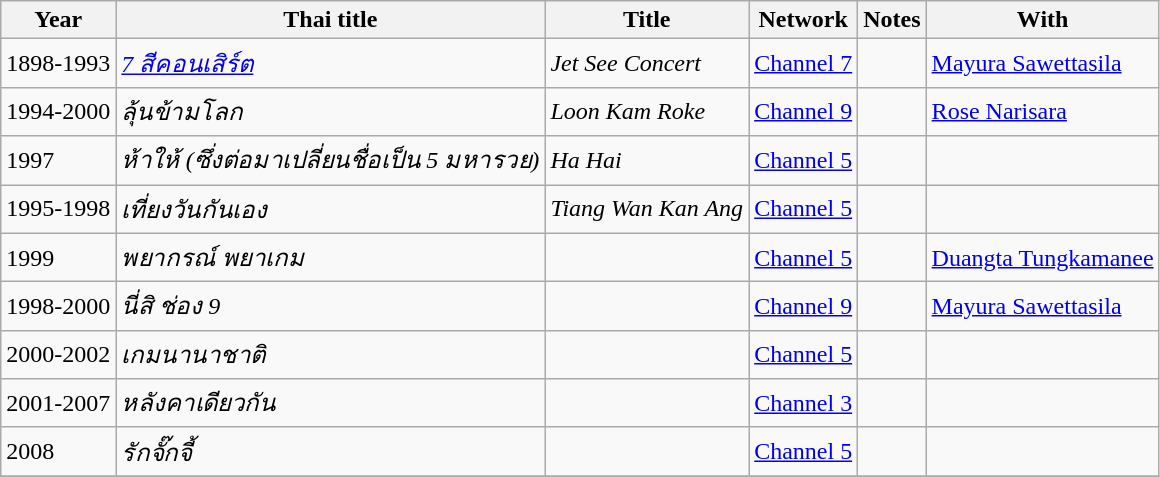<table class="wikitable" style="font-size: 100%;">
<tr>
<th>Year</th>
<th>Thai title</th>
<th>Title</th>
<th>Network</th>
<th>Notes</th>
<th>With</th>
</tr>
<tr>
<td rowspan="1">1898-1993</td>
<td><em><a href='#'>7 สีคอนเสิร์ต</a></em></td>
<td><em>Jet See Concert</em></td>
<td><a href='#'>Channel 7</a></td>
<td></td>
<td><a href='#'>Mayura Sawettasila</a></td>
</tr>
<tr>
<td rowspan="1">1994-2000</td>
<td><em>ลุ้นข้ามโลก</em></td>
<td><em>Loon Kam Roke</em></td>
<td><a href='#'>Channel 9</a></td>
<td></td>
<td><a href='#'>Rose Narisara</a></td>
</tr>
<tr>
<td rowspan="1">1997</td>
<td><em>ห้าให้ (ซึ่งต่อมาเปลี่ยนชื่อเป็น 5 มหารวย)</em></td>
<td><em>Ha Hai</em></td>
<td><a href='#'>Channel 5</a></td>
<td></td>
<td></td>
</tr>
<tr>
<td rowspan="1">1995-1998</td>
<td><em>เที่ยงวันกันเอง</em></td>
<td><em>Tiang Wan Kan Ang</em></td>
<td><a href='#'>Channel 5</a></td>
<td></td>
<td></td>
</tr>
<tr>
<td rowspan="1">1999</td>
<td><em>พยากรณ์ พยาเกม</em></td>
<td><em> </em></td>
<td><a href='#'>Channel 5</a></td>
<td></td>
<td><a href='#'>Duangta Tungkamanee</a></td>
</tr>
<tr>
<td rowspan="1">1998-2000</td>
<td><em>นี่สิ ช่อง 9</em></td>
<td><em> </em></td>
<td><a href='#'>Channel 9</a></td>
<td></td>
<td><a href='#'>Mayura Sawettasila</a></td>
</tr>
<tr>
<td rowspan="1">2000-2002</td>
<td><em>เกมนานาชาติ</em></td>
<td><em> </em></td>
<td><a href='#'>Channel 5</a></td>
<td></td>
<td></td>
</tr>
<tr>
<td rowspan="1">2001-2007</td>
<td><em>หลังคาเดียวกัน</em></td>
<td><em> </em></td>
<td><a href='#'>Channel 3</a></td>
<td></td>
<td></td>
</tr>
<tr>
<td rowspan="1">2008</td>
<td><em>รักจั๊กจี้</em></td>
<td><em> </em></td>
<td><a href='#'>Channel 5</a></td>
<td></td>
<td></td>
</tr>
<tr>
</tr>
</table>
